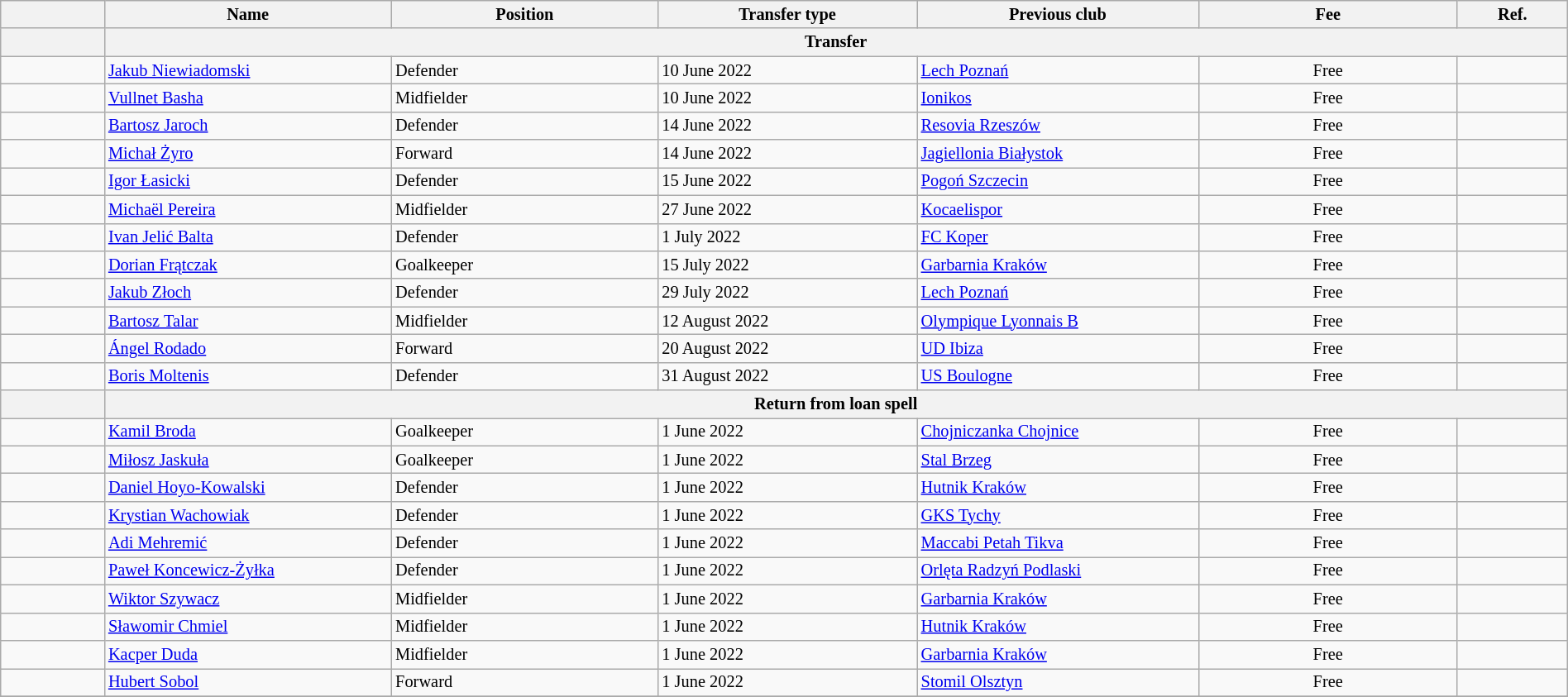<table class="wikitable" style="width:100%; font-size:85%;">
<tr>
<th width="2%"></th>
<th width="5%">Name</th>
<th width="5%">Position</th>
<th width="5%">Transfer type</th>
<th width="5%">Previous club</th>
<th width="5%">Fee</th>
<th width="2%">Ref.</th>
</tr>
<tr>
<th></th>
<th colspan=6>Transfer</th>
</tr>
<tr>
<td align=center></td>
<td align=left> <a href='#'>Jakub Niewiadomski</a></td>
<td align=left>Defender</td>
<td align=left>10 June 2022</td>
<td align=left> <a href='#'>Lech Poznań</a></td>
<td align=center>Free</td>
<td></td>
</tr>
<tr>
<td align=center></td>
<td align=left> <a href='#'>Vullnet Basha</a></td>
<td align=left>Midfielder</td>
<td align=left>10 June 2022</td>
<td align=left> <a href='#'>Ionikos</a></td>
<td align=center>Free</td>
<td></td>
</tr>
<tr>
<td align=center></td>
<td align=left> <a href='#'>Bartosz Jaroch</a></td>
<td align=left>Defender</td>
<td align=left>14 June 2022</td>
<td align=left> <a href='#'>Resovia Rzeszów</a></td>
<td align=center>Free</td>
<td></td>
</tr>
<tr>
<td align=center></td>
<td align=left> <a href='#'>Michał Żyro</a></td>
<td align=left>Forward</td>
<td align=left>14 June 2022</td>
<td align=left> <a href='#'>Jagiellonia Białystok</a></td>
<td align=center>Free</td>
<td></td>
</tr>
<tr>
<td align=center></td>
<td align=left> <a href='#'>Igor Łasicki</a></td>
<td align=left>Defender</td>
<td align=left>15 June 2022</td>
<td align=left> <a href='#'>Pogoń Szczecin</a></td>
<td align=center>Free</td>
<td></td>
</tr>
<tr>
<td align=center></td>
<td align=left> <a href='#'>Michaël Pereira</a></td>
<td align=left>Midfielder</td>
<td align=left>27 June 2022</td>
<td align=left> <a href='#'>Kocaelispor</a></td>
<td align=center>Free</td>
<td></td>
</tr>
<tr>
<td align=center></td>
<td align=left> <a href='#'>Ivan Jelić Balta</a></td>
<td align=left>Defender</td>
<td align=left>1 July 2022</td>
<td align=left> <a href='#'>FC Koper</a></td>
<td align=center>Free</td>
<td></td>
</tr>
<tr>
<td align=center></td>
<td align=left> <a href='#'>Dorian Frątczak</a></td>
<td align=left>Goalkeeper</td>
<td align=left>15 July 2022</td>
<td align=left> <a href='#'>Garbarnia Kraków</a></td>
<td align=center>Free</td>
<td></td>
</tr>
<tr>
<td align=center></td>
<td align=left> <a href='#'>Jakub Złoch</a></td>
<td align=left>Defender</td>
<td align=left>29 July 2022</td>
<td align=left> <a href='#'>Lech Poznań</a></td>
<td align=center>Free</td>
<td></td>
</tr>
<tr>
<td align=center></td>
<td align=left> <a href='#'>Bartosz Talar</a></td>
<td align=left>Midfielder</td>
<td align=left>12 August 2022</td>
<td align=left> <a href='#'>Olympique Lyonnais B</a></td>
<td align=center>Free</td>
<td></td>
</tr>
<tr>
<td align=center></td>
<td align=left> <a href='#'>Ángel Rodado</a></td>
<td align=left>Forward</td>
<td align=left>20 August 2022</td>
<td align=left> <a href='#'>UD Ibiza</a></td>
<td align=center>Free</td>
<td></td>
</tr>
<tr>
<td align=center></td>
<td align=left> <a href='#'>Boris Moltenis</a></td>
<td align=left>Defender</td>
<td align=left>31 August 2022</td>
<td align=left> <a href='#'>US Boulogne</a></td>
<td align=center>Free</td>
<td></td>
</tr>
<tr>
<th></th>
<th colspan=6>Return from loan spell</th>
</tr>
<tr>
<td align=center></td>
<td align=left> <a href='#'>Kamil Broda</a></td>
<td align=left>Goalkeeper</td>
<td align=left>1 June 2022</td>
<td align=left> <a href='#'>Chojniczanka Chojnice</a></td>
<td align=center>Free</td>
<td></td>
</tr>
<tr>
<td align=center></td>
<td align=left> <a href='#'>Miłosz Jaskuła</a></td>
<td align=left>Goalkeeper</td>
<td align=left>1 June 2022</td>
<td align=left> <a href='#'>Stal Brzeg</a></td>
<td align=center>Free</td>
<td></td>
</tr>
<tr>
<td align=center></td>
<td align=left> <a href='#'>Daniel Hoyo-Kowalski</a></td>
<td align=left>Defender</td>
<td align=left>1 June 2022</td>
<td align=left> <a href='#'>Hutnik Kraków</a></td>
<td align=center>Free</td>
<td></td>
</tr>
<tr>
<td align=center></td>
<td align=left> <a href='#'>Krystian Wachowiak</a></td>
<td align=left>Defender</td>
<td align=left>1 June 2022</td>
<td align=left> <a href='#'>GKS Tychy</a></td>
<td align=center>Free</td>
<td></td>
</tr>
<tr>
<td align=center></td>
<td align=left> <a href='#'>Adi Mehremić</a></td>
<td align=left>Defender</td>
<td align=left>1 June 2022</td>
<td align=left> <a href='#'>Maccabi Petah Tikva</a></td>
<td align=center>Free</td>
<td></td>
</tr>
<tr>
<td align=center></td>
<td align=left> <a href='#'>Paweł Koncewicz-Żyłka</a></td>
<td align=left>Defender</td>
<td align=left>1 June 2022</td>
<td align=left> <a href='#'>Orlęta Radzyń Podlaski</a></td>
<td align=center>Free</td>
<td></td>
</tr>
<tr>
<td align=center></td>
<td align=left> <a href='#'>Wiktor Szywacz</a></td>
<td align=left>Midfielder</td>
<td align=left>1 June 2022</td>
<td align=left> <a href='#'>Garbarnia Kraków</a></td>
<td align=center>Free</td>
<td></td>
</tr>
<tr>
<td align=center></td>
<td align=left> <a href='#'>Sławomir Chmiel</a></td>
<td align=left>Midfielder</td>
<td align=left>1 June 2022</td>
<td align=left> <a href='#'>Hutnik Kraków</a></td>
<td align=center>Free</td>
<td></td>
</tr>
<tr>
<td align=center></td>
<td align=left> <a href='#'>Kacper Duda</a></td>
<td align=left>Midfielder</td>
<td align=left>1 June 2022</td>
<td align=left> <a href='#'>Garbarnia Kraków</a></td>
<td align=center>Free</td>
<td></td>
</tr>
<tr>
<td align=center></td>
<td align=left> <a href='#'>Hubert Sobol</a></td>
<td align=left>Forward</td>
<td align=left>1 June 2022</td>
<td align=left> <a href='#'>Stomil Olsztyn</a></td>
<td align=center>Free</td>
<td></td>
</tr>
<tr>
</tr>
</table>
